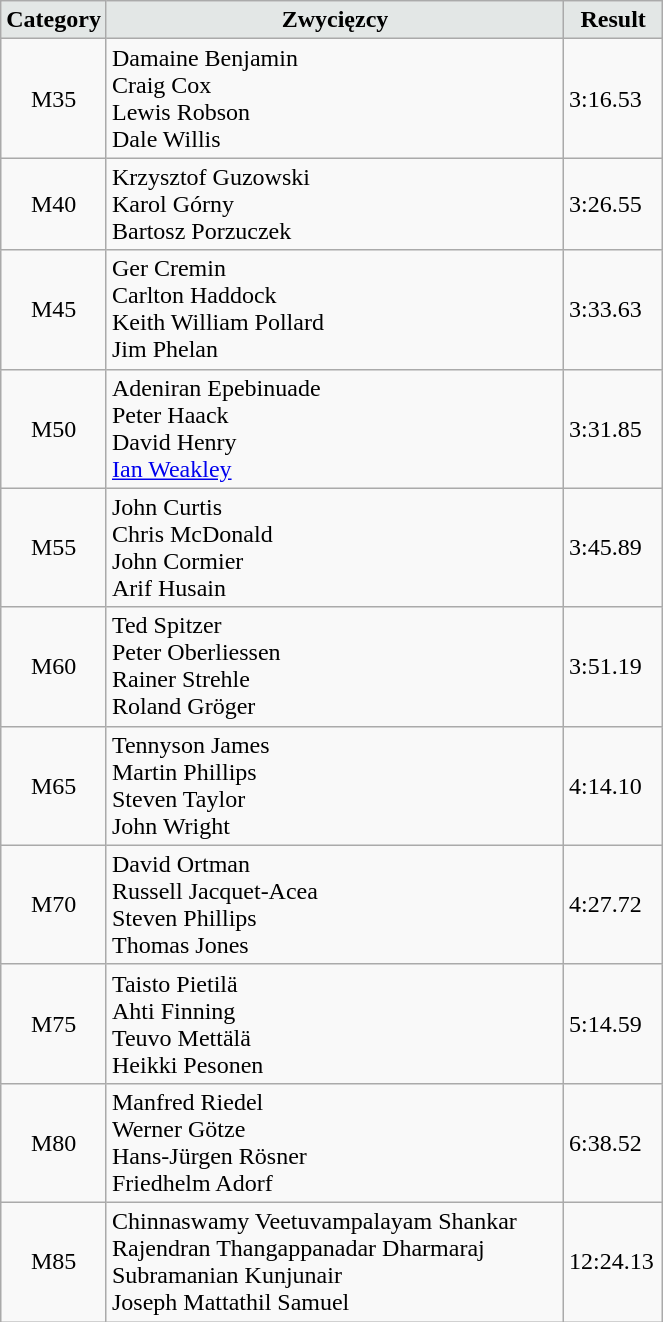<table class="wikitable" width=35%>
<tr>
<td width=15% align="center" bgcolor=#E3E7E6><strong>Category</strong></td>
<td align="center" bgcolor=#E3E7E6> <strong>Zwycięzcy</strong></td>
<td width=15% align="center" bgcolor=#E3E7E6><strong>Result</strong></td>
</tr>
<tr>
<td align="center">M35</td>
<td> Damaine Benjamin<br> Craig Cox<br> Lewis Robson<br> Dale Willis</td>
<td>3:16.53</td>
</tr>
<tr>
<td align="center">M40</td>
<td> Krzysztof Guzowski<br> Karol Górny<br> Bartosz Porzuczek<br> </td>
<td>3:26.55</td>
</tr>
<tr>
<td align="center">M45</td>
<td> Ger Cremin<br> Carlton Haddock<br> Keith William Pollard<br> Jim Phelan</td>
<td>3:33.63</td>
</tr>
<tr>
<td align="center">M50</td>
<td> Adeniran Epebinuade<br> Peter Haack<br> David Henry<br> <a href='#'>Ian Weakley</a></td>
<td>3:31.85</td>
</tr>
<tr>
<td align="center">M55</td>
<td> John Curtis<br> Chris McDonald<br> John Cormier<br> Arif Husain</td>
<td>3:45.89</td>
</tr>
<tr>
<td align="center">M60</td>
<td> Ted Spitzer<br> Peter Oberliessen<br> Rainer Strehle<br> Roland Gröger</td>
<td>3:51.19</td>
</tr>
<tr>
<td align="center">M65</td>
<td> Tennyson James<br> Martin Phillips<br> Steven Taylor<br> John Wright</td>
<td>4:14.10</td>
</tr>
<tr>
<td align="center">M70</td>
<td> David Ortman<br> Russell Jacquet-Acea<br> Steven Phillips<br> Thomas Jones</td>
<td>4:27.72</td>
</tr>
<tr>
<td align="center">M75</td>
<td> Taisto Pietilä<br> Ahti Finning<br> Teuvo Mettälä<br> Heikki Pesonen</td>
<td>5:14.59</td>
</tr>
<tr>
<td align="center">M80</td>
<td> Manfred Riedel<br> Werner Götze<br> Hans-Jürgen Rösner<br> Friedhelm Adorf</td>
<td>6:38.52</td>
</tr>
<tr>
<td align="center">M85</td>
<td> Chinnaswamy Veetuvampalayam Shankar<br> Rajendran Thangappanadar Dharmaraj<br> Subramanian Kunjunair<br> Joseph Mattathil Samuel</td>
<td>12:24.13</td>
</tr>
</table>
